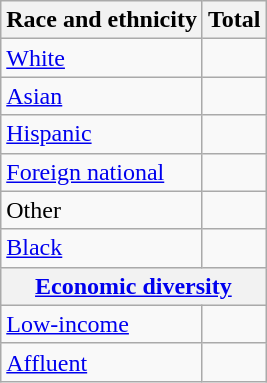<table class="wikitable floatright sortable collapsible" ; text-align:right; font-size:80%;">
<tr>
<th>Race and ethnicity</th>
<th colspan="2" data-sort-type="number">Total</th>
</tr>
<tr>
<td><a href='#'>White</a></td>
<td align=right></td>
</tr>
<tr>
<td><a href='#'>Asian</a></td>
<td align=right></td>
</tr>
<tr>
<td><a href='#'>Hispanic</a></td>
<td align=right></td>
</tr>
<tr>
<td><a href='#'>Foreign national</a></td>
<td align=right></td>
</tr>
<tr>
<td>Other</td>
<td align=right></td>
</tr>
<tr>
<td><a href='#'>Black</a></td>
<td align=right></td>
</tr>
<tr>
<th colspan="4" data-sort-type="number"><a href='#'>Economic diversity</a></th>
</tr>
<tr>
<td><a href='#'>Low-income</a></td>
<td align=right></td>
</tr>
<tr>
<td><a href='#'>Affluent</a></td>
<td align=right></td>
</tr>
</table>
